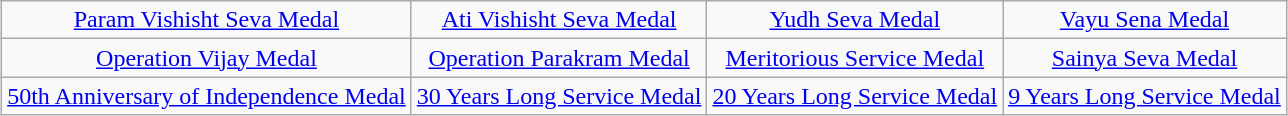<table class="wikitable" style="margin:1em auto; text-align:center;">
<tr>
<td><a href='#'>Param Vishisht Seva Medal</a></td>
<td><a href='#'>Ati Vishisht Seva Medal</a></td>
<td><a href='#'>Yudh Seva Medal</a></td>
<td><a href='#'>Vayu Sena Medal</a></td>
</tr>
<tr>
<td><a href='#'>Operation Vijay Medal</a></td>
<td><a href='#'>Operation Parakram Medal</a></td>
<td><a href='#'>Meritorious Service Medal</a></td>
<td><a href='#'>Sainya Seva Medal</a></td>
</tr>
<tr>
<td><a href='#'>50th Anniversary of Independence Medal</a></td>
<td><a href='#'>30 Years Long Service Medal</a></td>
<td><a href='#'>20 Years Long Service Medal</a></td>
<td><a href='#'>9 Years Long Service Medal</a></td>
</tr>
</table>
